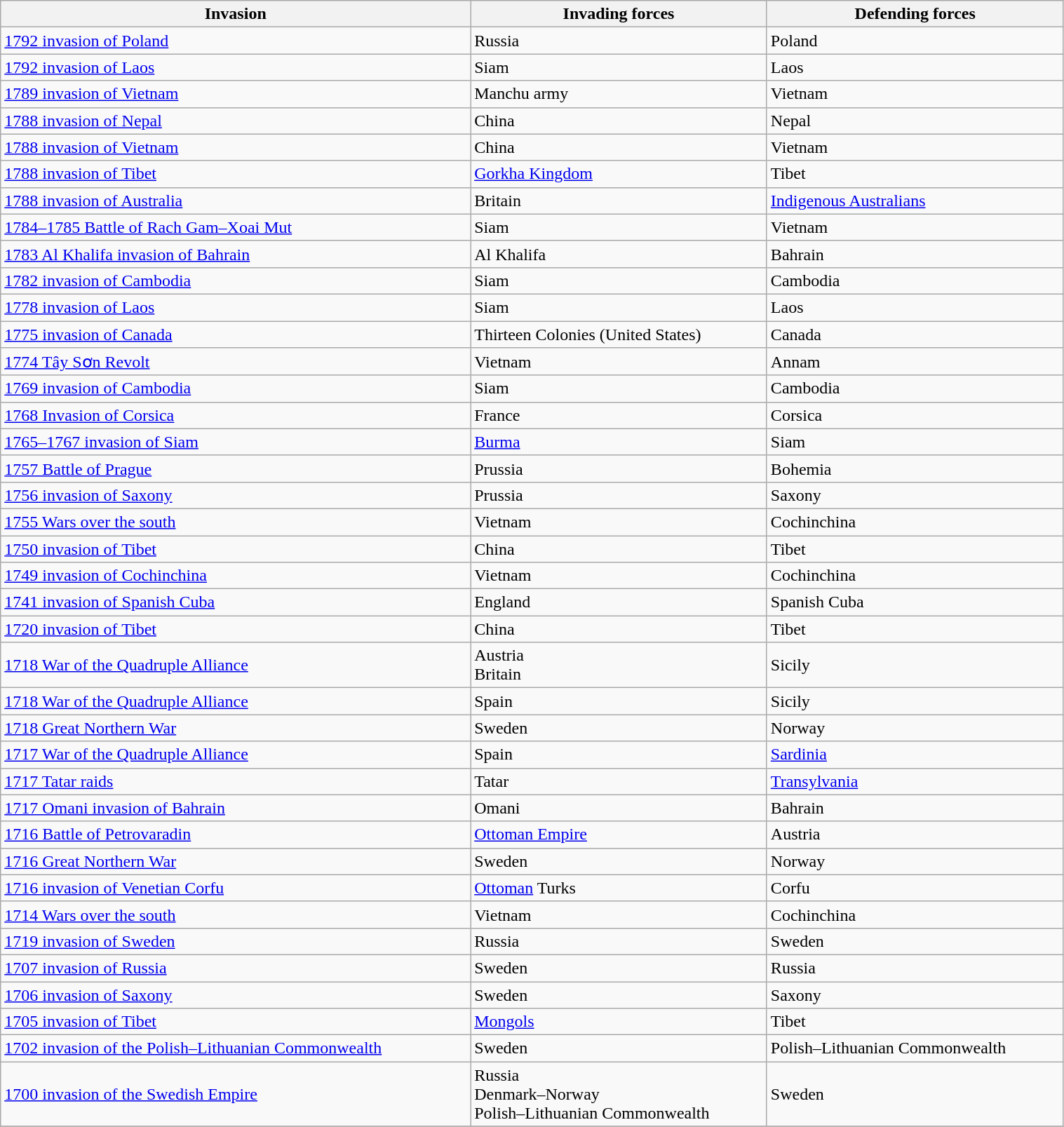<table class="wikitable" width=80%>
<tr>
<th>Invasion</th>
<th>Invading forces</th>
<th>Defending forces</th>
</tr>
<tr>
<td><a href='#'>1792 invasion of Poland</a></td>
<td> Russia</td>
<td> Poland</td>
</tr>
<tr>
<td><a href='#'>1792 invasion of Laos</a></td>
<td> Siam</td>
<td> Laos</td>
</tr>
<tr>
<td><a href='#'>1789 invasion of Vietnam</a></td>
<td> Manchu army</td>
<td>Vietnam</td>
</tr>
<tr>
<td><a href='#'>1788 invasion of Nepal</a></td>
<td> China</td>
<td> Nepal</td>
</tr>
<tr>
<td><a href='#'>1788 invasion of Vietnam</a></td>
<td> China</td>
<td>Vietnam</td>
</tr>
<tr>
<td><a href='#'>1788 invasion of Tibet</a></td>
<td> <a href='#'>Gorkha Kingdom</a></td>
<td>Tibet</td>
</tr>
<tr>
<td><a href='#'>1788 invasion of Australia</a></td>
<td> Britain</td>
<td><a href='#'>Indigenous Australians</a></td>
</tr>
<tr>
<td><a href='#'>1784–1785 Battle of Rach Gam–Xoai Mut</a></td>
<td> Siam</td>
<td> Vietnam</td>
</tr>
<tr>
<td><a href='#'>1783 Al Khalifa invasion of Bahrain</a></td>
<td> Al Khalifa</td>
<td> Bahrain</td>
</tr>
<tr>
<td><a href='#'>1782 invasion of Cambodia</a></td>
<td> Siam</td>
<td> Cambodia</td>
</tr>
<tr>
<td><a href='#'>1778 invasion of Laos</a></td>
<td> Siam</td>
<td>  Laos</td>
</tr>
<tr>
<td><a href='#'>1775 invasion of Canada</a></td>
<td> Thirteen Colonies (United States)</td>
<td> Canada</td>
</tr>
<tr>
<td><a href='#'>1774 Tây Sơn Revolt</a></td>
<td> Vietnam</td>
<td> Annam</td>
</tr>
<tr>
<td><a href='#'>1769 invasion of Cambodia</a></td>
<td> Siam</td>
<td> Cambodia</td>
</tr>
<tr>
<td><a href='#'>1768 Invasion of Corsica</a></td>
<td> France</td>
<td> Corsica</td>
</tr>
<tr>
<td><a href='#'>1765–1767 invasion of Siam</a></td>
<td> <a href='#'>Burma</a></td>
<td> Siam</td>
</tr>
<tr>
<td><a href='#'>1757 Battle of Prague</a></td>
<td> Prussia</td>
<td> Bohemia</td>
</tr>
<tr>
<td><a href='#'>1756 invasion of Saxony</a></td>
<td> Prussia</td>
<td> Saxony</td>
</tr>
<tr>
<td><a href='#'>1755 Wars over the south</a></td>
<td> Vietnam</td>
<td>Cochinchina</td>
</tr>
<tr>
<td><a href='#'>1750 invasion of Tibet</a></td>
<td>China</td>
<td>Tibet</td>
</tr>
<tr>
<td><a href='#'>1749 invasion of Cochinchina</a></td>
<td> Vietnam</td>
<td>Cochinchina</td>
</tr>
<tr>
<td><a href='#'>1741 invasion of Spanish Cuba</a></td>
<td> England</td>
<td> Spanish Cuba</td>
</tr>
<tr>
<td><a href='#'>1720 invasion of Tibet</a></td>
<td>China</td>
<td>Tibet</td>
</tr>
<tr>
<td><a href='#'>1718 War of the Quadruple Alliance</a></td>
<td> Austria<br> Britain</td>
<td> Sicily</td>
</tr>
<tr>
<td><a href='#'>1718 War of the Quadruple Alliance</a></td>
<td> Spain</td>
<td> Sicily</td>
</tr>
<tr>
<td><a href='#'>1718 Great Northern War</a></td>
<td> Sweden</td>
<td> Norway</td>
</tr>
<tr>
<td><a href='#'>1717 War of the Quadruple Alliance</a></td>
<td> Spain</td>
<td> <a href='#'>Sardinia</a></td>
</tr>
<tr>
<td><a href='#'>1717 Tatar raids</a></td>
<td>Tatar</td>
<td> <a href='#'>Transylvania</a></td>
</tr>
<tr>
<td><a href='#'>1717 Omani invasion of Bahrain</a></td>
<td>Omani</td>
<td> Bahrain</td>
</tr>
<tr>
<td><a href='#'>1716 Battle of Petrovaradin</a></td>
<td> <a href='#'>Ottoman Empire</a></td>
<td> Austria</td>
</tr>
<tr>
<td><a href='#'>1716 Great Northern War</a></td>
<td> Sweden</td>
<td> Norway</td>
</tr>
<tr>
<td><a href='#'>1716 invasion of Venetian Corfu</a></td>
<td> <a href='#'>Ottoman</a> Turks</td>
<td> Corfu</td>
</tr>
<tr>
<td><a href='#'>1714 Wars over the south</a></td>
<td> Vietnam</td>
<td>Cochinchina</td>
</tr>
<tr>
<td><a href='#'>1719 invasion of Sweden</a></td>
<td> Russia</td>
<td> Sweden</td>
</tr>
<tr>
<td><a href='#'>1707 invasion of Russia</a></td>
<td> Sweden</td>
<td> Russia</td>
</tr>
<tr>
<td><a href='#'>1706 invasion of Saxony</a></td>
<td> Sweden</td>
<td> Saxony</td>
</tr>
<tr>
<td><a href='#'>1705 invasion of Tibet</a></td>
<td><a href='#'>Mongols</a></td>
<td>Tibet</td>
</tr>
<tr>
<td><a href='#'>1702 invasion of the Polish–Lithuanian Commonwealth</a></td>
<td> Sweden</td>
<td> Polish–Lithuanian Commonwealth</td>
</tr>
<tr>
<td><a href='#'>1700 invasion of the Swedish Empire</a></td>
<td> Russia<br> Denmark–Norway<br> Polish–Lithuanian Commonwealth</td>
<td> Sweden</td>
</tr>
<tr>
</tr>
</table>
